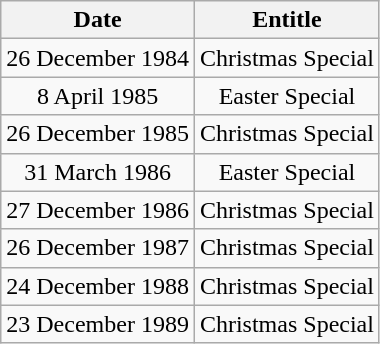<table class="wikitable" style="text-align:center;">
<tr>
<th>Date</th>
<th>Entitle</th>
</tr>
<tr>
<td>26 December 1984</td>
<td>Christmas Special</td>
</tr>
<tr>
<td>8 April 1985</td>
<td>Easter Special</td>
</tr>
<tr>
<td>26 December 1985</td>
<td>Christmas Special</td>
</tr>
<tr>
<td>31 March 1986</td>
<td>Easter Special</td>
</tr>
<tr>
<td>27 December 1986</td>
<td>Christmas Special</td>
</tr>
<tr>
<td>26 December 1987</td>
<td>Christmas Special</td>
</tr>
<tr>
<td>24 December 1988</td>
<td>Christmas Special</td>
</tr>
<tr>
<td>23 December 1989</td>
<td>Christmas Special</td>
</tr>
</table>
